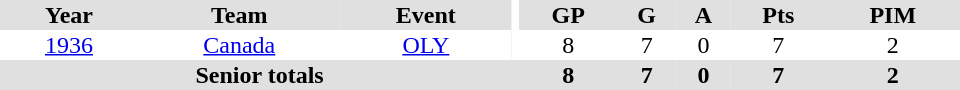<table border="0" cellpadding="1" cellspacing="0" ID="Table3" style="text-align:center; width:40em">
<tr bgcolor="#e0e0e0">
<th>Year</th>
<th>Team</th>
<th>Event</th>
<th rowspan="102" bgcolor="#ffffff"></th>
<th>GP</th>
<th>G</th>
<th>A</th>
<th>Pts</th>
<th>PIM</th>
</tr>
<tr>
<td><a href='#'>1936</a></td>
<td><a href='#'>Canada</a></td>
<td><a href='#'>OLY</a></td>
<td>8</td>
<td>7</td>
<td>0</td>
<td>7</td>
<td>2</td>
</tr>
<tr bgcolor="#e0e0e0">
<th colspan="4">Senior totals</th>
<th>8</th>
<th>7</th>
<th>0</th>
<th>7</th>
<th>2</th>
</tr>
</table>
